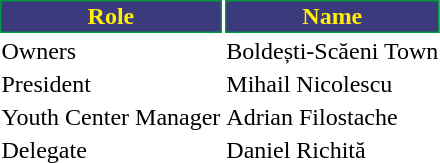<table class="toccolours">
<tr>
<th style="background:#3a3a7c;color:#fff006;border:1px solid #00993f;">Role</th>
<th style="background:#3a3a7c;color:#fff006;border:1px solid #00993f;">Name</th>
</tr>
<tr>
<td>Owners</td>
<td> Boldești-Scăeni Town</td>
</tr>
<tr>
<td>President</td>
<td> Mihail Nicolescu</td>
</tr>
<tr>
<td>Youth Center Manager</td>
<td> Adrian Filostache</td>
</tr>
<tr>
<td>Delegate</td>
<td> Daniel Richită</td>
</tr>
</table>
